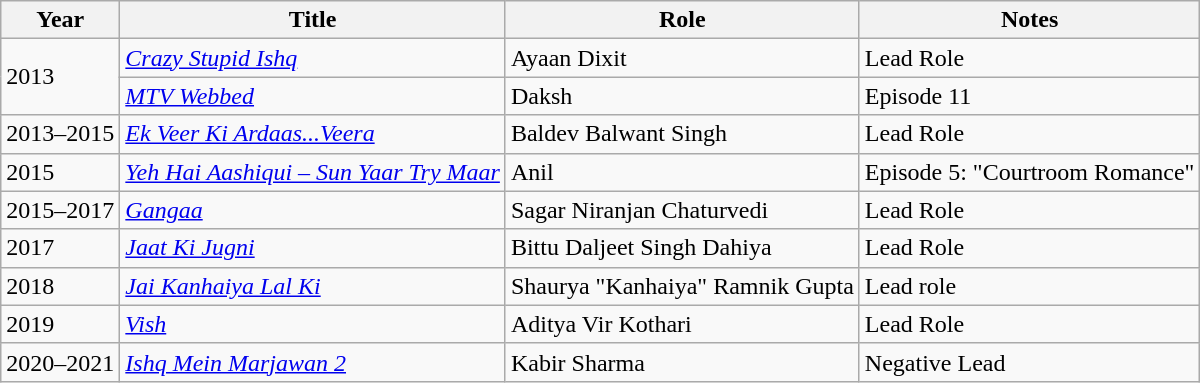<table class="wikitable" style="text-align:left">
<tr>
<th>Year</th>
<th>Title</th>
<th>Role</th>
<th>Notes</th>
</tr>
<tr>
<td rowspan="2">2013</td>
<td><em><a href='#'>Crazy Stupid Ishq</a></em></td>
<td>Ayaan Dixit</td>
<td>Lead Role</td>
</tr>
<tr>
<td><em><a href='#'>MTV Webbed</a></em></td>
<td>Daksh</td>
<td>Episode 11</td>
</tr>
<tr>
<td>2013–2015</td>
<td><em><a href='#'>Ek Veer Ki Ardaas...Veera</a></em></td>
<td>Baldev Balwant Singh</td>
<td>Lead Role</td>
</tr>
<tr>
<td>2015</td>
<td><em><a href='#'>Yeh Hai Aashiqui – Sun Yaar Try Maar</a></em></td>
<td>Anil</td>
<td>Episode 5: "Courtroom Romance"</td>
</tr>
<tr>
<td>2015–2017</td>
<td><em><a href='#'>Gangaa</a></em></td>
<td>Sagar Niranjan Chaturvedi</td>
<td>Lead Role</td>
</tr>
<tr>
<td>2017</td>
<td><em><a href='#'>Jaat Ki Jugni</a></em></td>
<td>Bittu Daljeet Singh Dahiya</td>
<td>Lead Role</td>
</tr>
<tr>
<td>2018</td>
<td><em><a href='#'>Jai Kanhaiya Lal Ki</a></em></td>
<td>Shaurya "Kanhaiya" Ramnik Gupta</td>
<td>Lead role</td>
</tr>
<tr>
<td>2019</td>
<td><em><a href='#'>Vish</a></em></td>
<td>Aditya Vir Kothari</td>
<td>Lead Role</td>
</tr>
<tr>
<td>2020–2021</td>
<td><em><a href='#'>Ishq Mein Marjawan 2</a></em></td>
<td>Kabir Sharma</td>
<td>Negative Lead</td>
</tr>
</table>
